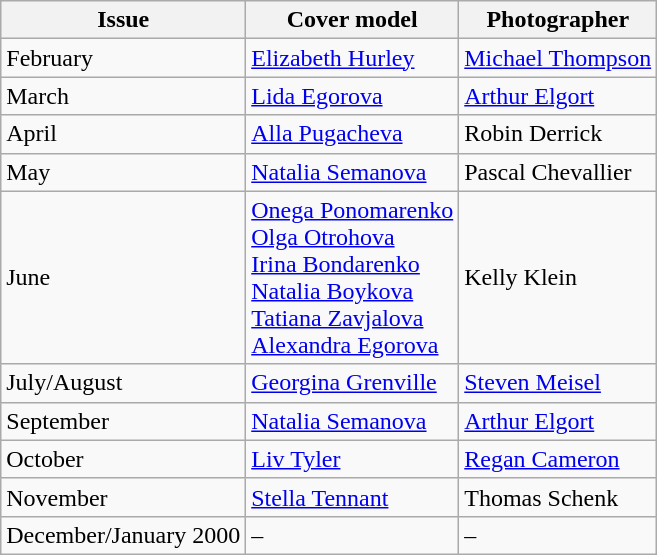<table class="sortable wikitable">
<tr>
<th>Issue</th>
<th>Cover model</th>
<th>Photographer</th>
</tr>
<tr>
<td>February</td>
<td><a href='#'>Elizabeth Hurley</a></td>
<td><a href='#'>Michael Thompson</a></td>
</tr>
<tr>
<td>March</td>
<td><a href='#'>Lida Egorova</a></td>
<td><a href='#'>Arthur Elgort</a></td>
</tr>
<tr>
<td>April</td>
<td><a href='#'>Alla Pugacheva</a></td>
<td>Robin Derrick</td>
</tr>
<tr>
<td>May</td>
<td><a href='#'>Natalia Semanova</a></td>
<td>Pascal Chevallier</td>
</tr>
<tr>
<td>June</td>
<td><a href='#'>Onega Ponomarenko</a><br><a href='#'>Olga Otrohova</a><br><a href='#'>Irina Bondarenko</a><br><a href='#'>Natalia Boykova</a><br><a href='#'>Tatiana Zavjalova</a><br><a href='#'>Alexandra Egorova</a></td>
<td>Kelly Klein</td>
</tr>
<tr>
<td>July/August</td>
<td><a href='#'>Georgina Grenville</a></td>
<td><a href='#'>Steven Meisel</a></td>
</tr>
<tr>
<td>September</td>
<td><a href='#'>Natalia Semanova</a></td>
<td><a href='#'>Arthur Elgort</a></td>
</tr>
<tr>
<td>October</td>
<td><a href='#'>Liv Tyler</a></td>
<td><a href='#'>Regan Cameron</a></td>
</tr>
<tr>
<td>November</td>
<td><a href='#'>Stella Tennant</a></td>
<td>Thomas Schenk</td>
</tr>
<tr>
<td>December/January 2000</td>
<td>–</td>
<td>–</td>
</tr>
</table>
